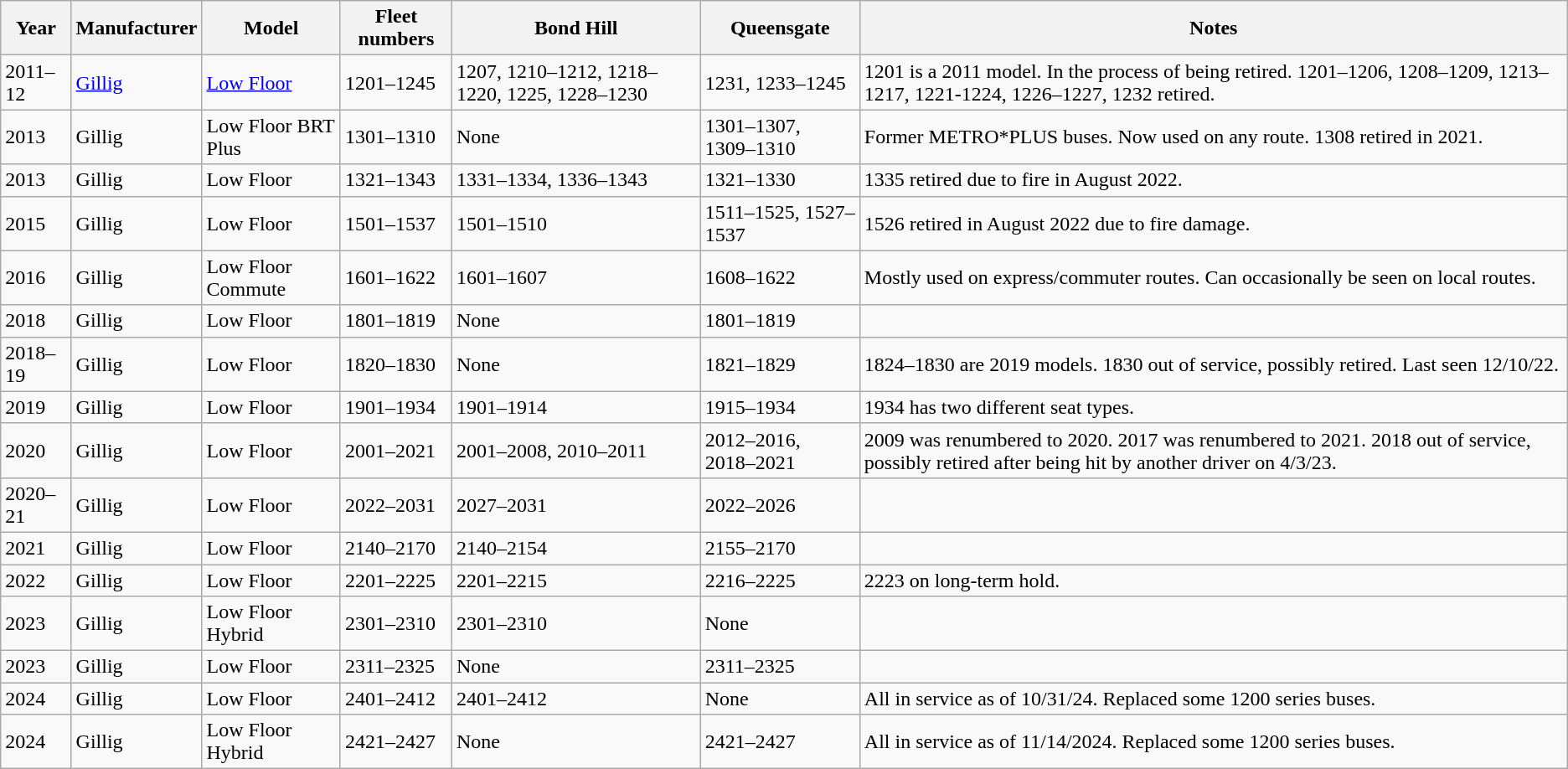<table class="wikitable sortable">
<tr>
<th>Year</th>
<th>Manufacturer</th>
<th>Model</th>
<th>Fleet numbers</th>
<th>Bond Hill</th>
<th>Queensgate</th>
<th>Notes</th>
</tr>
<tr>
<td>2011–12</td>
<td><a href='#'>Gillig</a></td>
<td><a href='#'>Low Floor</a></td>
<td>1201–1245</td>
<td>1207, 1210–1212, 1218–1220, 1225, 1228–1230</td>
<td>1231, 1233–1245</td>
<td>1201 is a 2011 model. In the process of being retired. 1201–1206, 1208–1209, 1213–1217, 1221-1224, 1226–1227, 1232 retired.</td>
</tr>
<tr>
<td>2013</td>
<td>Gillig</td>
<td>Low Floor BRT Plus</td>
<td>1301–1310</td>
<td>None</td>
<td>1301–1307, 1309–1310</td>
<td>Former METRO*PLUS buses. Now used on any route. 1308 retired in 2021.</td>
</tr>
<tr>
<td>2013</td>
<td>Gillig</td>
<td>Low Floor</td>
<td>1321–1343</td>
<td>1331–1334, 1336–1343</td>
<td>1321–1330</td>
<td>1335 retired due to fire in August 2022.</td>
</tr>
<tr>
<td>2015</td>
<td>Gillig</td>
<td>Low Floor</td>
<td>1501–1537</td>
<td>1501–1510</td>
<td>1511–1525, 1527–1537</td>
<td>1526 retired in August 2022 due to fire damage.</td>
</tr>
<tr>
<td>2016</td>
<td>Gillig</td>
<td>Low Floor Commute</td>
<td>1601–1622</td>
<td>1601–1607</td>
<td>1608–1622</td>
<td>Mostly used on express/commuter routes. Can occasionally be seen on local routes.</td>
</tr>
<tr>
<td>2018</td>
<td>Gillig</td>
<td>Low Floor</td>
<td>1801–1819</td>
<td>None</td>
<td>1801–1819</td>
<td></td>
</tr>
<tr>
<td>2018–19</td>
<td>Gillig</td>
<td>Low Floor</td>
<td>1820–1830</td>
<td>None</td>
<td>1821–1829</td>
<td>1824–1830 are 2019 models. 1830 out of service, possibly retired. Last seen 12/10/22.</td>
</tr>
<tr>
<td>2019</td>
<td>Gillig</td>
<td>Low Floor</td>
<td>1901–1934</td>
<td>1901–1914</td>
<td>1915–1934</td>
<td>1934 has two different seat types.</td>
</tr>
<tr>
<td>2020</td>
<td>Gillig</td>
<td>Low Floor</td>
<td>2001–2021</td>
<td>2001–2008, 2010–2011</td>
<td>2012–2016, 2018–2021</td>
<td>2009 was renumbered to 2020. 2017 was renumbered to 2021. 2018 out of service, possibly retired after being hit by another driver on 4/3/23.</td>
</tr>
<tr>
<td>2020–21</td>
<td>Gillig</td>
<td>Low Floor</td>
<td>2022–2031</td>
<td>2027–2031</td>
<td>2022–2026</td>
<td></td>
</tr>
<tr>
<td>2021</td>
<td>Gillig</td>
<td>Low Floor</td>
<td>2140–2170</td>
<td>2140–2154</td>
<td>2155–2170</td>
<td></td>
</tr>
<tr>
<td>2022</td>
<td>Gillig</td>
<td>Low Floor</td>
<td>2201–2225</td>
<td>2201–2215</td>
<td>2216–2225</td>
<td>2223 on long-term hold.</td>
</tr>
<tr>
<td>2023</td>
<td>Gillig</td>
<td>Low Floor Hybrid</td>
<td>2301–2310</td>
<td>2301–2310</td>
<td>None</td>
<td></td>
</tr>
<tr>
<td>2023</td>
<td>Gillig</td>
<td>Low Floor</td>
<td>2311–2325</td>
<td>None</td>
<td>2311–2325</td>
<td></td>
</tr>
<tr>
<td>2024</td>
<td>Gillig</td>
<td>Low Floor</td>
<td>2401–2412</td>
<td>2401–2412</td>
<td>None</td>
<td>All in service as of 10/31/24. Replaced some 1200 series buses.</td>
</tr>
<tr>
<td>2024</td>
<td>Gillig</td>
<td>Low Floor Hybrid</td>
<td>2421–2427</td>
<td>None</td>
<td>2421–2427</td>
<td>All in service as of 11/14/2024. Replaced some 1200 series buses.</td>
</tr>
</table>
